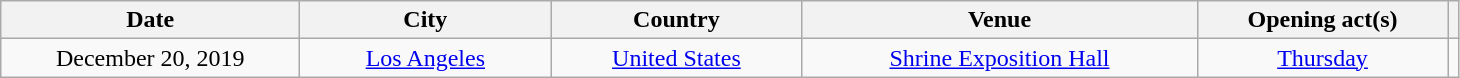<table class="wikitable plainrowheaders" style="text-align:center;">
<tr>
<th scope="col" style="width:12em;">Date</th>
<th scope="col" style="width:10em;">City</th>
<th scope="col" style="width:10em;">Country</th>
<th scope="col" style="width:16em;">Venue</th>
<th scope="col" style="width:10em;">Opening act(s)</th>
<th></th>
</tr>
<tr>
<td>December 20, 2019</td>
<td><a href='#'>Los Angeles</a></td>
<td><a href='#'>United States</a></td>
<td><a href='#'>Shrine Exposition Hall</a></td>
<td><a href='#'>Thursday</a></td>
<td></td>
</tr>
</table>
